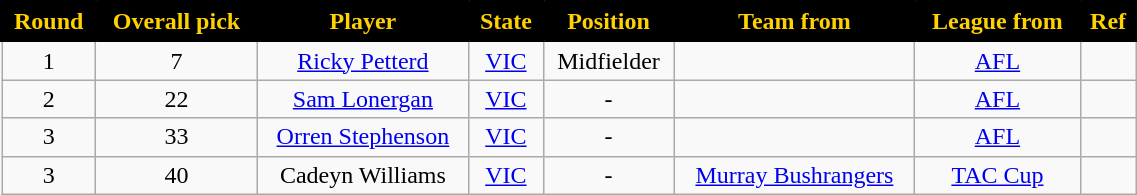<table class="wikitable" style="text-align:center; font-size:100%; width:60%;">
<tr>
<th style="background:black; color:#FED102; border: solid black 2px;">Round</th>
<th style="background:black; color:#FED102; border: solid black 2px;">Overall pick</th>
<th style="background:black; color:#FED102; border: solid black 2px;">Player</th>
<th style="background:black; color:#FED102; border: solid black 2px;">State</th>
<th style="background:black; color:#FED102; border: solid black 2px;">Position</th>
<th style="background:black; color:#FED102; border: solid black 2px;">Team from</th>
<th style="background:black; color:#FED102; border: solid black 2px;">League from</th>
<th style="background:black; color:#FED102; border: solid black 2px;">Ref</th>
</tr>
<tr>
<td>1</td>
<td>7</td>
<td><a href='#'>Ricky Petterd</a></td>
<td><a href='#'>VIC</a></td>
<td>Midfielder</td>
<td></td>
<td><a href='#'>AFL</a></td>
<td></td>
</tr>
<tr>
<td>2</td>
<td>22</td>
<td><a href='#'>Sam Lonergan</a></td>
<td><a href='#'>VIC</a></td>
<td>-</td>
<td></td>
<td><a href='#'>AFL</a></td>
<td></td>
</tr>
<tr>
<td>3</td>
<td>33</td>
<td><a href='#'>Orren Stephenson</a></td>
<td><a href='#'>VIC</a></td>
<td>-</td>
<td></td>
<td><a href='#'>AFL</a></td>
<td></td>
</tr>
<tr>
<td>3</td>
<td>40</td>
<td>Cadeyn Williams</td>
<td><a href='#'>VIC</a></td>
<td>-</td>
<td><a href='#'>Murray Bushrangers</a></td>
<td><a href='#'>TAC Cup</a></td>
<td></td>
</tr>
</table>
